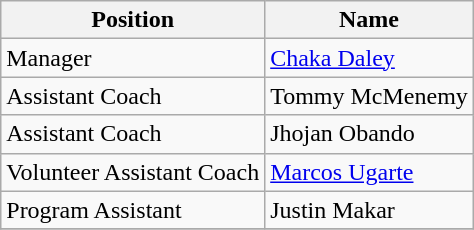<table class="wikitable">
<tr>
<th>Position</th>
<th>Name</th>
</tr>
<tr>
<td>Manager</td>
<td> <a href='#'>Chaka Daley</a></td>
</tr>
<tr>
<td>Assistant Coach</td>
<td> Tommy McMenemy</td>
</tr>
<tr>
<td>Assistant Coach</td>
<td> Jhojan Obando</td>
</tr>
<tr>
<td>Volunteer Assistant Coach</td>
<td> <a href='#'>Marcos Ugarte</a></td>
</tr>
<tr>
<td>Program Assistant</td>
<td> Justin Makar</td>
</tr>
<tr>
</tr>
</table>
